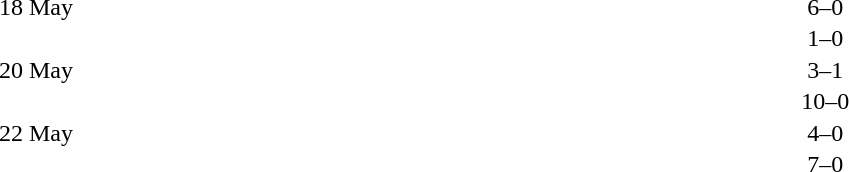<table cellspacing=1 width=70%>
<tr>
<th width=25%></th>
<th width=30%></th>
<th width=15%></th>
<th width=30%></th>
</tr>
<tr>
<td>18 May</td>
<td align=right></td>
<td align=center>6–0</td>
<td></td>
</tr>
<tr>
<td></td>
<td align=right></td>
<td align=center>1–0</td>
<td></td>
</tr>
<tr>
<td>20 May</td>
<td align=right></td>
<td align=center>3–1</td>
<td></td>
</tr>
<tr>
<td></td>
<td align=right></td>
<td align=center>10–0</td>
<td></td>
</tr>
<tr>
<td>22 May</td>
<td align=right></td>
<td align=center>4–0</td>
<td></td>
</tr>
<tr>
<td></td>
<td align=right></td>
<td align=center>7–0</td>
<td></td>
</tr>
</table>
